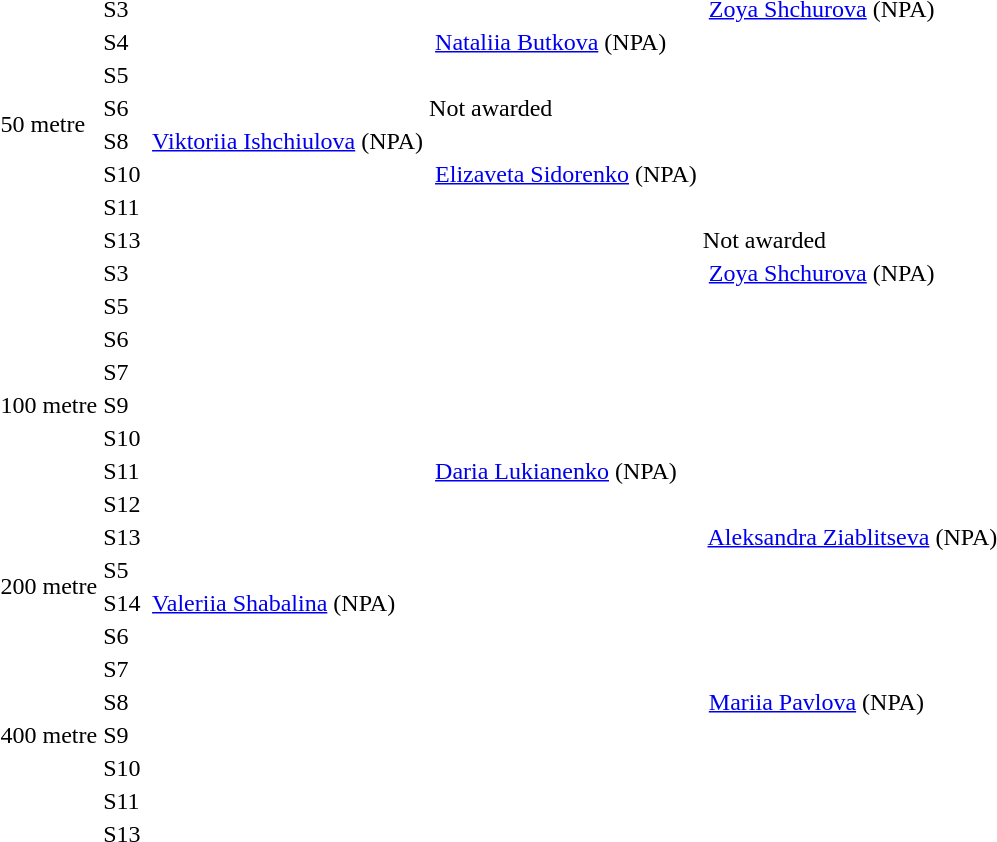<table>
<tr>
<td rowspan=8>50 metre</td>
<td>S3</td>
<td></td>
<td></td>
<td><span> </span><a href='#'>Zoya Shchurova</a> <span>(<abbr>NPA</abbr>)</span></td>
</tr>
<tr>
<td>S4</td>
<td></td>
<td><span> </span><a href='#'>Nataliia Butkova</a> <span>(<abbr>NPA</abbr>)</span></td>
<td></td>
</tr>
<tr>
<td>S5</td>
<td></td>
<td></td>
<td></td>
</tr>
<tr>
<td>S6</td>
<td><br></td>
<td>Not awarded</td>
<td></td>
</tr>
<tr>
<td>S8</td>
<td><span> </span><a href='#'>Viktoriia Ishchiulova</a> <span>(<abbr>NPA</abbr>)</span></td>
<td></td>
<td></td>
</tr>
<tr>
<td>S10</td>
<td></td>
<td><span> </span><a href='#'>Elizaveta Sidorenko</a> <span>(<abbr>NPA</abbr>)</span></td>
<td></td>
</tr>
<tr>
<td>S11</td>
<td></td>
<td></td>
<td></td>
</tr>
<tr>
<td>S13</td>
<td></td>
<td><br></td>
<td>Not awarded</td>
</tr>
<tr>
<td rowspan=9>100 metre</td>
<td>S3</td>
<td></td>
<td></td>
<td><span> </span><a href='#'>Zoya Shchurova</a> <span>(<abbr>NPA</abbr>)</span></td>
</tr>
<tr>
<td>S5</td>
<td></td>
<td></td>
<td></td>
</tr>
<tr>
<td>S6</td>
<td></td>
<td></td>
<td></td>
</tr>
<tr>
<td>S7</td>
<td></td>
<td></td>
<td></td>
</tr>
<tr>
<td>S9</td>
<td></td>
<td></td>
<td></td>
</tr>
<tr>
<td>S10</td>
<td></td>
<td></td>
<td></td>
</tr>
<tr>
<td>S11</td>
<td></td>
<td><span> </span><a href='#'>Daria Lukianenko</a> <span>(<abbr>NPA</abbr>)</span></td>
<td></td>
</tr>
<tr>
<td>S12</td>
<td></td>
<td></td>
<td></td>
</tr>
<tr>
<td>S13</td>
<td></td>
<td></td>
<td><span> </span><a href='#'>Aleksandra Ziablitseva</a> <span>(<abbr>NPA</abbr>)</span></td>
</tr>
<tr>
<td rowspan=2>200 metre</td>
<td>S5</td>
<td></td>
<td></td>
<td></td>
</tr>
<tr>
<td>S14</td>
<td><span> </span><a href='#'>Valeriia Shabalina</a> <span>(<abbr>NPA</abbr>)</span></td>
<td></td>
<td></td>
</tr>
<tr>
<td rowspan=7>400 metre</td>
<td>S6</td>
<td></td>
<td></td>
<td></td>
</tr>
<tr>
<td>S7</td>
<td></td>
<td></td>
<td></td>
</tr>
<tr>
<td>S8</td>
<td></td>
<td></td>
<td><span> </span><a href='#'>Mariia Pavlova</a> <span>(<abbr>NPA</abbr>)</span></td>
</tr>
<tr>
<td>S9</td>
<td></td>
<td></td>
<td></td>
</tr>
<tr>
<td>S10</td>
<td></td>
<td></td>
<td></td>
</tr>
<tr>
<td>S11</td>
<td></td>
<td></td>
<td></td>
</tr>
<tr>
<td>S13</td>
<td></td>
<td></td>
<td></td>
</tr>
</table>
